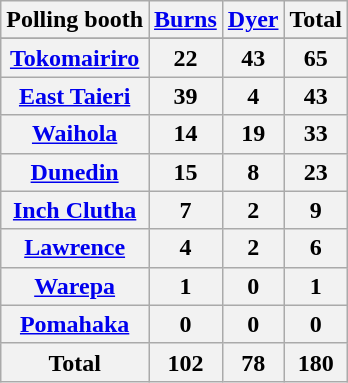<table class="wikitable">
<tr>
<th>Polling booth</th>
<th><a href='#'>Burns</a></th>
<th><a href='#'>Dyer</a></th>
<th>Total</th>
</tr>
<tr>
</tr>
<tr>
<th><a href='#'>Tokomairiro</a></th>
<th>22</th>
<th>43</th>
<th>65</th>
</tr>
<tr>
<th><a href='#'>East Taieri</a></th>
<th>39</th>
<th>4</th>
<th>43</th>
</tr>
<tr>
<th><a href='#'>Waihola</a></th>
<th>14</th>
<th>19</th>
<th>33</th>
</tr>
<tr>
<th><a href='#'>Dunedin</a></th>
<th>15</th>
<th>8</th>
<th>23</th>
</tr>
<tr>
<th><a href='#'>Inch Clutha</a></th>
<th>7</th>
<th>2</th>
<th>9</th>
</tr>
<tr>
<th><a href='#'>Lawrence</a></th>
<th>4</th>
<th>2</th>
<th>6</th>
</tr>
<tr>
<th><a href='#'>Warepa</a></th>
<th>1</th>
<th>0</th>
<th>1</th>
</tr>
<tr>
<th><a href='#'>Pomahaka</a></th>
<th>0</th>
<th>0</th>
<th>0</th>
</tr>
<tr>
<th>Total</th>
<th>102</th>
<th>78</th>
<th>180</th>
</tr>
</table>
